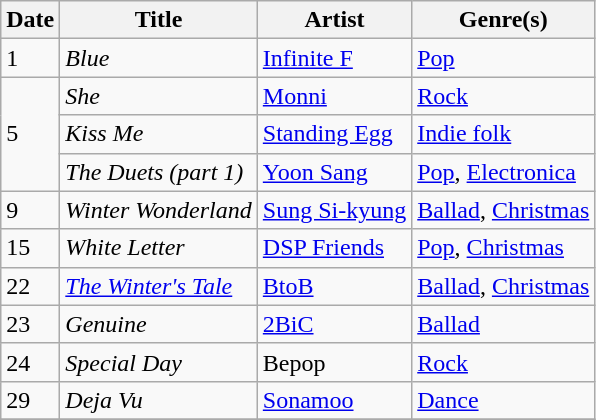<table class="wikitable" style="text-align: left;">
<tr>
<th>Date</th>
<th>Title</th>
<th>Artist</th>
<th>Genre(s)</th>
</tr>
<tr>
<td>1</td>
<td><em>Blue</em></td>
<td><a href='#'>Infinite F</a></td>
<td><a href='#'>Pop</a></td>
</tr>
<tr>
<td rowspan="3">5</td>
<td><em>She</em></td>
<td><a href='#'>Monni</a></td>
<td><a href='#'>Rock</a></td>
</tr>
<tr>
<td><em>Kiss Me</em></td>
<td><a href='#'>Standing Egg</a></td>
<td><a href='#'>Indie folk</a></td>
</tr>
<tr>
<td><em>The Duets (part 1)</em></td>
<td><a href='#'>Yoon Sang</a></td>
<td><a href='#'>Pop</a>, <a href='#'>Electronica</a></td>
</tr>
<tr>
<td rowspan="1">9</td>
<td><em>Winter Wonderland</em></td>
<td><a href='#'>Sung Si-kyung</a></td>
<td><a href='#'>Ballad</a>, <a href='#'>Christmas</a></td>
</tr>
<tr>
<td>15</td>
<td><em>White Letter</em></td>
<td><a href='#'>DSP Friends</a></td>
<td><a href='#'>Pop</a>, <a href='#'>Christmas</a></td>
</tr>
<tr>
<td>22</td>
<td><em><a href='#'>The Winter's Tale</a></em></td>
<td><a href='#'>BtoB</a></td>
<td><a href='#'>Ballad</a>, <a href='#'>Christmas</a></td>
</tr>
<tr>
<td>23</td>
<td><em>Genuine</em></td>
<td><a href='#'>2BiC</a></td>
<td><a href='#'>Ballad</a></td>
</tr>
<tr>
<td>24</td>
<td><em>Special Day</em></td>
<td>Bepop</td>
<td><a href='#'>Rock</a></td>
</tr>
<tr>
<td rowspan="1">29</td>
<td><em>Deja Vu</em></td>
<td><a href='#'>Sonamoo</a></td>
<td><a href='#'>Dance</a></td>
</tr>
<tr>
</tr>
</table>
